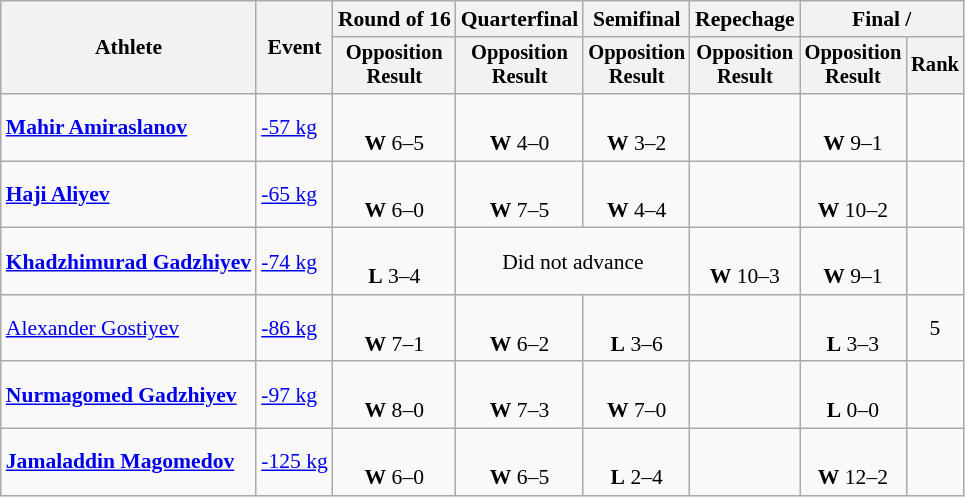<table class="wikitable" style="font-size:90%">
<tr>
<th rowspan="2">Athlete</th>
<th rowspan="2">Event</th>
<th>Round of 16</th>
<th>Quarterfinal</th>
<th>Semifinal</th>
<th>Repechage</th>
<th colspan=2>Final / </th>
</tr>
<tr style="font-size: 95%">
<th>Opposition<br>Result</th>
<th>Opposition<br>Result</th>
<th>Opposition<br>Result</th>
<th>Opposition<br>Result</th>
<th>Opposition<br>Result</th>
<th>Rank</th>
</tr>
<tr align=center>
<td align=left><strong><a href='#'>Mahir Amiraslanov</a></strong></td>
<td align=left><a href='#'>-57 kg</a></td>
<td><br><strong>W</strong> 6–5 <sup></sup></td>
<td><br><strong>W</strong> 4–0 <sup></sup></td>
<td><br><strong>W</strong> 3–2 <sup></sup></td>
<td></td>
<td><br><strong>W</strong> 9–1 <sup></sup></td>
<td></td>
</tr>
<tr align=center>
<td align=left><strong><a href='#'>Haji Aliyev</a></strong></td>
<td align=left><a href='#'>-65 kg</a></td>
<td><br><strong>W</strong> 6–0 <sup></sup></td>
<td><br><strong>W</strong> 7–5 <sup></sup></td>
<td><br><strong>W</strong> 4–4 <sup></sup></td>
<td></td>
<td><br><strong>W</strong> 10–2 <sup></sup></td>
<td></td>
</tr>
<tr align=center>
<td align=left><strong><a href='#'>Khadzhimurad Gadzhiyev</a></strong></td>
<td align=left><a href='#'>-74 kg</a></td>
<td><br><strong>L</strong> 3–4 <sup></sup></td>
<td colspan=2>Did not advance</td>
<td><br><strong>W</strong> 10–3 <sup></sup></td>
<td><br><strong>W</strong> 9–1 <sup></sup></td>
<td></td>
</tr>
<tr align=center>
<td align=left><a href='#'>Alexander Gostiyev</a></td>
<td align=left><a href='#'>-86 kg</a></td>
<td><br><strong>W</strong> 7–1 <sup></sup></td>
<td><br><strong>W</strong> 6–2 <sup></sup></td>
<td><br><strong>L</strong> 3–6 <sup></sup></td>
<td></td>
<td><br><strong>L</strong> 3–3 <sup></sup></td>
<td>5</td>
</tr>
<tr align=center>
<td align=left><strong><a href='#'>Nurmagomed Gadzhiyev</a></strong></td>
<td align=left><a href='#'>-97 kg</a></td>
<td><br><strong>W</strong> 8–0 <sup></sup></td>
<td><br><strong>W</strong> 7–3 <sup></sup></td>
<td><br><strong>W</strong> 7–0 <sup></sup></td>
<td></td>
<td><br><strong>L</strong> 0–0 <sup></sup></td>
<td></td>
</tr>
<tr align=center>
<td align=left><strong><a href='#'>Jamaladdin Magomedov</a></strong></td>
<td align=left><a href='#'>-125 kg</a></td>
<td><br><strong>W</strong> 6–0 <sup></sup></td>
<td><br><strong>W</strong> 6–5 <sup></sup></td>
<td><br><strong>L</strong> 2–4 <sup></sup></td>
<td></td>
<td><br><strong>W</strong> 12–2 <sup></sup></td>
<td></td>
</tr>
</table>
